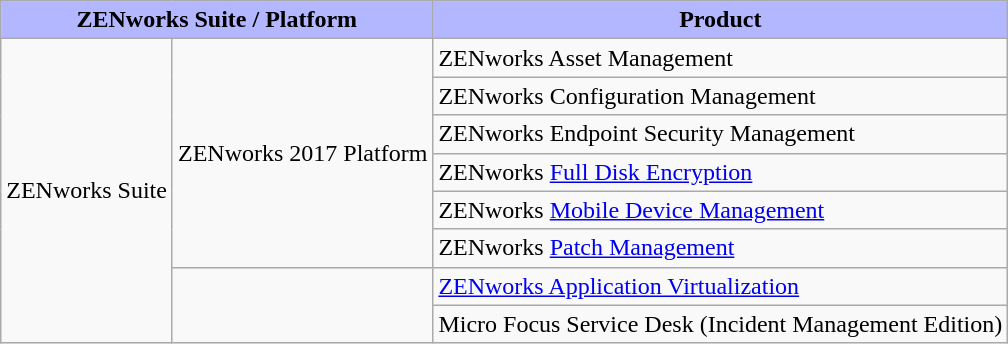<table class="wikitable mw-datatable">
<tr>
<th colspan="2" style="text-align: center;background:#B3B7FF">ZENworks Suite / Platform</th>
<th style="text-align: center;background:#B3B7FF">Product</th>
</tr>
<tr>
<td rowspan="8">ZENworks Suite</td>
<td rowspan="6">ZENworks 2017 Platform</td>
<td>ZENworks Asset Management</td>
</tr>
<tr>
<td>ZENworks Configuration Management</td>
</tr>
<tr>
<td>ZENworks Endpoint Security Management</td>
</tr>
<tr>
<td>ZENworks <a href='#'>Full Disk Encryption</a></td>
</tr>
<tr>
<td>ZENworks <a href='#'>Mobile Device Management</a></td>
</tr>
<tr>
<td>ZENworks <a href='#'>Patch Management</a></td>
</tr>
<tr>
<td rowspan="2"></td>
<td><a href='#'>ZENworks Application Virtualization</a></td>
</tr>
<tr>
<td>Micro Focus Service Desk (Incident Management Edition)</td>
</tr>
</table>
